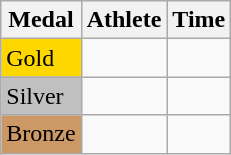<table class="wikitable">
<tr>
<th>Medal</th>
<th>Athlete</th>
<th>Time</th>
</tr>
<tr>
<td bgcolor="gold">Gold</td>
<td></td>
<td></td>
</tr>
<tr>
<td bgcolor="silver">Silver</td>
<td></td>
<td></td>
</tr>
<tr>
<td bgcolor="CC9966">Bronze</td>
<td></td>
<td></td>
</tr>
</table>
